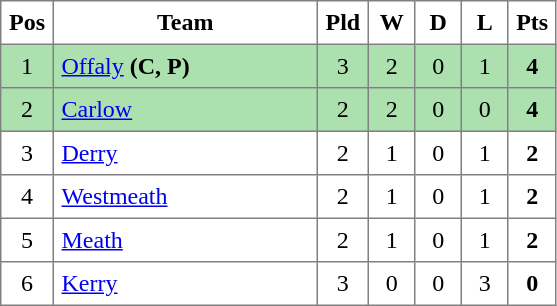<table style="border-collapse:collapse" border="1" cellspacing="0" cellpadding="5">
<tr>
<th>Pos</th>
<th width="165">Team</th>
<th width="20">Pld</th>
<th width="20">W</th>
<th width="20">D</th>
<th width="20">L</th>
<th width="20">Pts</th>
</tr>
<tr align="center" style="background:#ACE1AF;">
<td>1</td>
<td style="text-align:left;"> <a href='#'>Offaly</a> <strong>(C, P)</strong></td>
<td>3</td>
<td>2</td>
<td>0</td>
<td>1</td>
<td><strong>4</strong></td>
</tr>
<tr align="center" style="background:#ACE1AF;">
<td>2</td>
<td style="text-align:left;"> <a href='#'>Carlow</a></td>
<td>2</td>
<td>2</td>
<td>0</td>
<td>0</td>
<td><strong>4</strong></td>
</tr>
<tr align="center">
<td>3</td>
<td style="text-align:left;"> <a href='#'>Derry</a></td>
<td>2</td>
<td>1</td>
<td>0</td>
<td>1</td>
<td><strong>2</strong></td>
</tr>
<tr align="center">
<td>4</td>
<td style="text-align:left;"> <a href='#'>Westmeath</a></td>
<td>2</td>
<td>1</td>
<td>0</td>
<td>1</td>
<td><strong>2</strong></td>
</tr>
<tr align="center">
<td>5</td>
<td style="text-align:left;"> <a href='#'>Meath</a></td>
<td>2</td>
<td>1</td>
<td>0</td>
<td>1</td>
<td><strong>2</strong></td>
</tr>
<tr align="center">
<td>6</td>
<td style="text-align:left;"> <a href='#'>Kerry</a></td>
<td>3</td>
<td>0</td>
<td>0</td>
<td>3</td>
<td><strong>0</strong></td>
</tr>
</table>
